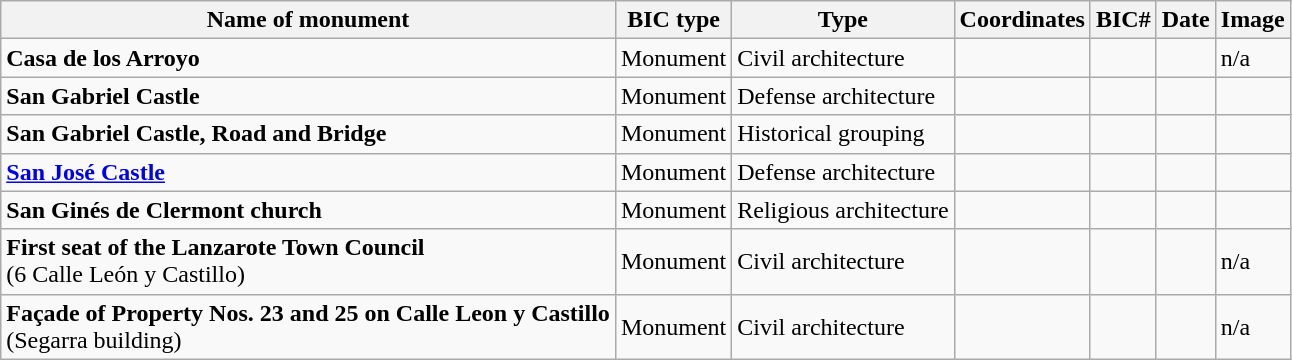<table class="wikitable">
<tr>
<th>Name of monument</th>
<th>BIC type</th>
<th>Type</th>
<th>Coordinates</th>
<th>BIC#</th>
<th>Date</th>
<th>Image</th>
</tr>
<tr>
<td><strong>Casa de los Arroyo</strong></td>
<td>Monument</td>
<td>Civil architecture</td>
<td></td>
<td></td>
<td></td>
<td>n/a</td>
</tr>
<tr>
<td><strong>San Gabriel Castle</strong></td>
<td>Monument</td>
<td>Defense architecture</td>
<td></td>
<td></td>
<td></td>
<td></td>
</tr>
<tr>
<td><strong>San Gabriel Castle, Road and Bridge</strong></td>
<td>Monument</td>
<td>Historical grouping</td>
<td></td>
<td></td>
<td></td>
<td></td>
</tr>
<tr>
<td><strong><a href='#'>San José Castle</a></strong></td>
<td>Monument</td>
<td>Defense architecture</td>
<td></td>
<td></td>
<td></td>
<td></td>
</tr>
<tr>
<td><strong>San Ginés de Clermont church</strong></td>
<td>Monument</td>
<td>Religious architecture</td>
<td></td>
<td></td>
<td></td>
<td></td>
</tr>
<tr>
<td><strong>First seat of the Lanzarote Town Council</strong><br>(6 Calle León y Castillo)</td>
<td>Monument</td>
<td>Civil architecture</td>
<td></td>
<td></td>
<td></td>
<td>n/a</td>
</tr>
<tr>
<td><strong>Façade of Property Nos. 23 and 25 on Calle Leon y Castillo</strong><br>(Segarra building)</td>
<td>Monument</td>
<td>Civil architecture</td>
<td></td>
<td></td>
<td></td>
<td>n/a</td>
</tr>
</table>
